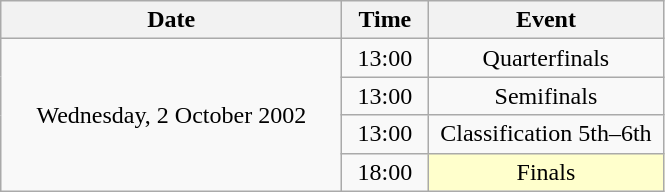<table class = "wikitable" style="text-align:center;">
<tr>
<th width=220>Date</th>
<th width=50>Time</th>
<th width=150>Event</th>
</tr>
<tr>
<td rowspan=4>Wednesday, 2 October 2002</td>
<td>13:00</td>
<td>Quarterfinals</td>
</tr>
<tr>
<td>13:00</td>
<td>Semifinals</td>
</tr>
<tr>
<td>13:00</td>
<td>Classification 5th–6th</td>
</tr>
<tr>
<td>18:00</td>
<td bgcolor=ffffcc>Finals</td>
</tr>
</table>
